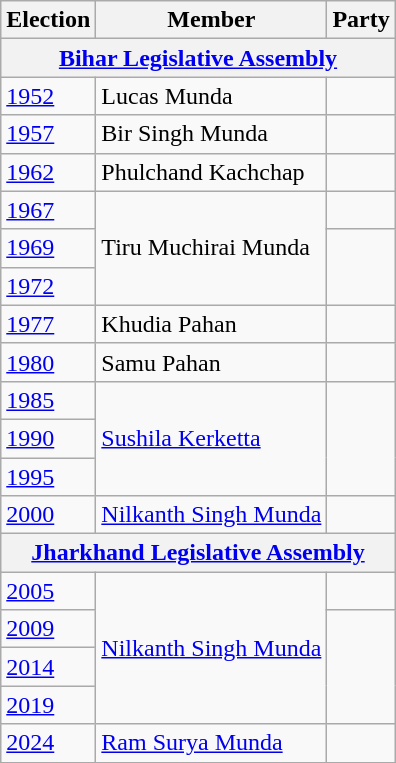<table class="wikitable sortable">
<tr>
<th>Election</th>
<th>Member</th>
<th colspan=2>Party</th>
</tr>
<tr>
<th colspan=4><a href='#'>Bihar Legislative Assembly</a></th>
</tr>
<tr>
<td><a href='#'>1952</a></td>
<td>Lucas Munda</td>
<td></td>
</tr>
<tr>
<td><a href='#'>1957</a></td>
<td>Bir Singh Munda</td>
</tr>
<tr>
<td><a href='#'>1962</a></td>
<td>Phulchand Kachchap</td>
<td></td>
</tr>
<tr>
<td><a href='#'>1967</a></td>
<td rowspan="3">Tiru Muchirai Munda</td>
<td></td>
</tr>
<tr>
<td><a href='#'>1969</a></td>
</tr>
<tr>
<td><a href='#'>1972</a></td>
</tr>
<tr>
<td><a href='#'>1977</a></td>
<td>Khudia Pahan</td>
<td></td>
</tr>
<tr>
<td><a href='#'>1980</a></td>
<td>Samu Pahan</td>
<td></td>
</tr>
<tr>
<td><a href='#'>1985</a></td>
<td rowspan="3"><a href='#'>Sushila Kerketta</a></td>
</tr>
<tr>
<td><a href='#'>1990</a></td>
</tr>
<tr>
<td><a href='#'>1995</a></td>
</tr>
<tr>
<td><a href='#'>2000</a></td>
<td><a href='#'>Nilkanth Singh Munda</a></td>
<td></td>
</tr>
<tr>
<th colspan=4><a href='#'>Jharkhand Legislative Assembly</a></th>
</tr>
<tr>
<td><a href='#'>2005</a></td>
<td rowspan=4><a href='#'>Nilkanth Singh Munda</a></td>
<td></td>
</tr>
<tr>
<td><a href='#'>2009</a></td>
</tr>
<tr>
<td><a href='#'>2014</a></td>
</tr>
<tr>
<td><a href='#'>2019</a></td>
</tr>
<tr>
<td><a href='#'>2024</a></td>
<td><a href='#'>Ram Surya Munda</a></td>
<td></td>
</tr>
<tr>
</tr>
</table>
